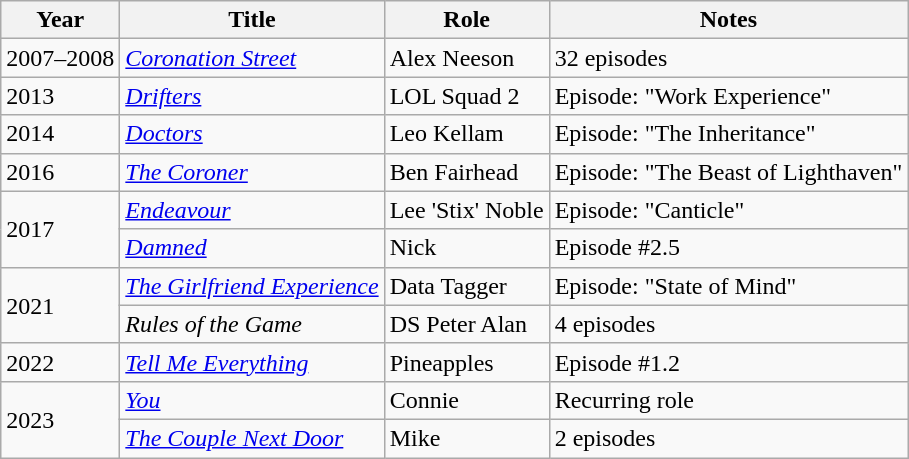<table class="wikitable">
<tr>
<th>Year</th>
<th>Title</th>
<th>Role</th>
<th>Notes</th>
</tr>
<tr>
<td>2007–2008</td>
<td><em><a href='#'>Coronation Street</a></em></td>
<td>Alex Neeson</td>
<td>32 episodes</td>
</tr>
<tr>
<td>2013</td>
<td><em><a href='#'>Drifters</a></em></td>
<td>LOL Squad 2</td>
<td>Episode: "Work Experience"</td>
</tr>
<tr>
<td>2014</td>
<td><em><a href='#'>Doctors</a></em></td>
<td>Leo Kellam</td>
<td>Episode: "The Inheritance"</td>
</tr>
<tr>
<td>2016</td>
<td><em><a href='#'>The Coroner</a></em></td>
<td>Ben Fairhead</td>
<td>Episode: "The Beast of Lighthaven"</td>
</tr>
<tr>
<td rowspan="2">2017</td>
<td><em><a href='#'>Endeavour</a></em></td>
<td>Lee 'Stix' Noble</td>
<td>Episode: "Canticle"</td>
</tr>
<tr>
<td><em><a href='#'>Damned</a></em></td>
<td>Nick</td>
<td>Episode #2.5</td>
</tr>
<tr>
<td rowspan="2">2021</td>
<td><em><a href='#'>The Girlfriend Experience</a></em></td>
<td>Data Tagger</td>
<td>Episode: "State of Mind"</td>
</tr>
<tr>
<td><em>Rules of the Game</em></td>
<td>DS Peter Alan</td>
<td>4 episodes</td>
</tr>
<tr>
<td>2022</td>
<td><em><a href='#'>Tell Me Everything</a></em></td>
<td>Pineapples</td>
<td>Episode #1.2</td>
</tr>
<tr>
<td rowspan="2">2023</td>
<td><em><a href='#'>You</a></em></td>
<td>Connie</td>
<td>Recurring role</td>
</tr>
<tr>
<td><em><a href='#'>The Couple Next Door</a></em></td>
<td>Mike</td>
<td>2 episodes</td>
</tr>
</table>
